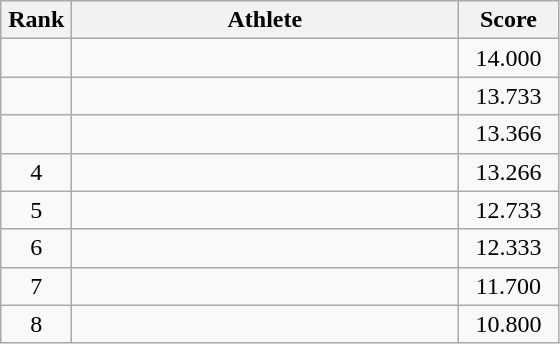<table class=wikitable style="text-align:center">
<tr>
<th width=40>Rank</th>
<th width=250>Athlete</th>
<th width=60>Score</th>
</tr>
<tr>
<td></td>
<td align=left></td>
<td>14.000</td>
</tr>
<tr>
<td></td>
<td align=left></td>
<td>13.733</td>
</tr>
<tr>
<td></td>
<td align=left></td>
<td>13.366</td>
</tr>
<tr>
<td>4</td>
<td align=left></td>
<td>13.266</td>
</tr>
<tr>
<td>5</td>
<td align=left></td>
<td>12.733</td>
</tr>
<tr>
<td>6</td>
<td align=left></td>
<td>12.333</td>
</tr>
<tr>
<td>7</td>
<td align=left></td>
<td>11.700</td>
</tr>
<tr>
<td>8</td>
<td align=left></td>
<td>10.800</td>
</tr>
</table>
